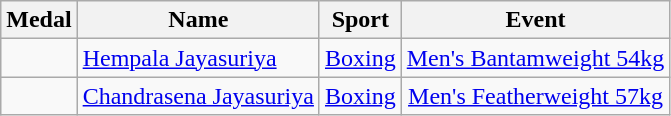<table class="wikitable sortable"  style="font-size:100%; text-align:center;">
<tr>
<th>Medal</th>
<th>Name</th>
<th>Sport</th>
<th>Event</th>
</tr>
<tr>
<td></td>
<td align=left><a href='#'>Hempala Jayasuriya</a></td>
<td> <a href='#'>Boxing</a></td>
<td><a href='#'>Men's Bantamweight 54kg</a></td>
</tr>
<tr>
<td></td>
<td align=left><a href='#'>Chandrasena Jayasuriya</a></td>
<td> <a href='#'>Boxing</a></td>
<td><a href='#'>Men's Featherweight 57kg</a></td>
</tr>
</table>
